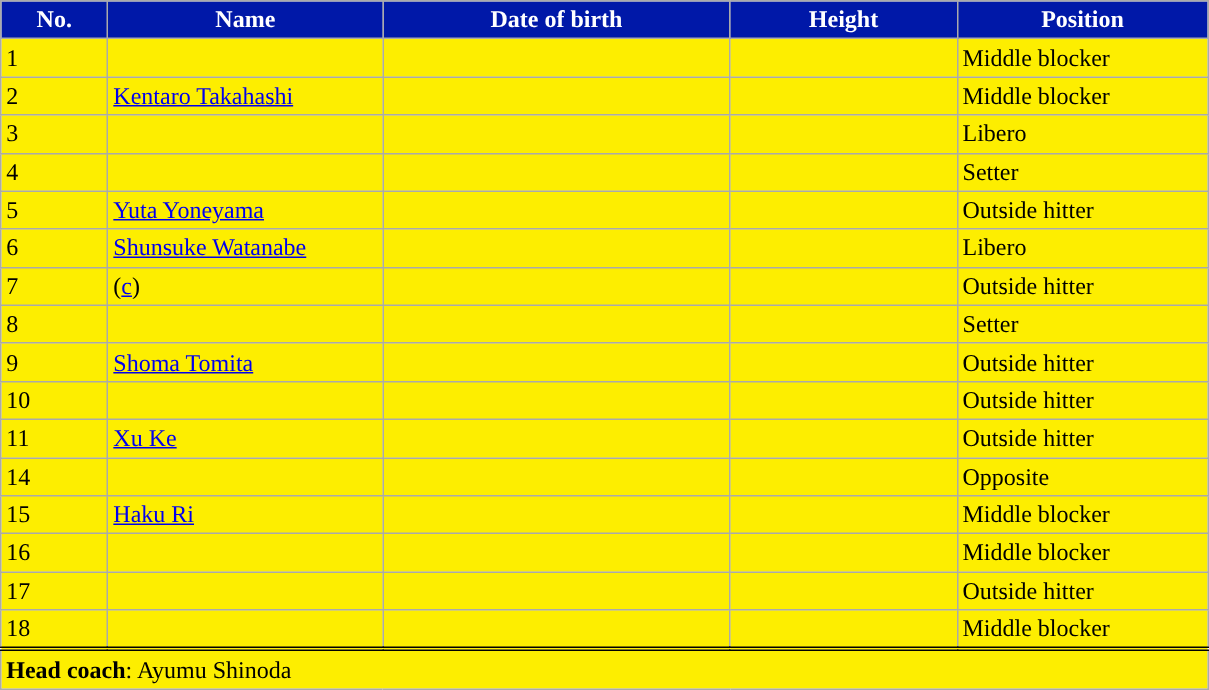<table class="wikitable" style="font-size:">
<tr>
<th style="width:4em; color:#FFFFFF; background-color:#0018A8">No.</th>
<th style="width:11em; color:#FFFFFF; background-color:#0018A8">Name</th>
<th style="width:14em; color:#FFFFFF; background-color:#0018A8">Date of birth</th>
<th style="width:9em; color:#FFFFFF; background-color:#0018A8">Height</th>
<th style="width:10em; color:#FFFFFF; background-color:#0018A8">Position</th>
</tr>
<tr bgcolor=#FDEE00>
<td>1</td>
<td align=left></td>
<td align=right></td>
<td align=right></td>
<td>Middle blocker</td>
</tr>
<tr bgcolor=#FDEE00>
<td>2</td>
<td align=left><a href='#'>Kentaro Takahashi</a></td>
<td align=right></td>
<td align=right></td>
<td>Middle blocker</td>
</tr>
<tr bgcolor=#FDEE00>
<td>3</td>
<td align=left></td>
<td align=right></td>
<td align=right></td>
<td>Libero</td>
</tr>
<tr bgcolor=#FDEE00>
<td>4</td>
<td align=left></td>
<td align=right></td>
<td align=right></td>
<td>Setter</td>
</tr>
<tr bgcolor=#FDEE00>
<td>5</td>
<td align=left><a href='#'>Yuta Yoneyama</a></td>
<td align=right></td>
<td align=right></td>
<td>Outside hitter</td>
</tr>
<tr bgcolor=#FDEE00>
<td>6</td>
<td align=left><a href='#'>Shunsuke Watanabe</a></td>
<td align=right></td>
<td align=right></td>
<td>Libero</td>
</tr>
<tr bgcolor=#FDEE00>
<td>7</td>
<td align=left> (<a href='#'>c</a>)</td>
<td align=right></td>
<td align=right></td>
<td>Outside hitter</td>
</tr>
<tr bgcolor=#FDEE00>
<td>8</td>
<td align=left></td>
<td align=right></td>
<td align=right></td>
<td>Setter</td>
</tr>
<tr bgcolor=#FDEE00>
<td>9</td>
<td align=left><a href='#'>Shoma Tomita</a></td>
<td align=right></td>
<td align=right></td>
<td>Outside hitter</td>
</tr>
<tr bgcolor=#FDEE00>
<td>10</td>
<td align=left></td>
<td align=right></td>
<td align=right></td>
<td>Outside hitter</td>
</tr>
<tr bgcolor=#FDEE00>
<td>11</td>
<td align=left> <a href='#'>Xu Ke</a></td>
<td align=right></td>
<td align=right></td>
<td>Outside hitter</td>
</tr>
<tr bgcolor=#FDEE00>
<td>14</td>
<td align=left> </td>
<td align=right></td>
<td align=right></td>
<td>Opposite</td>
</tr>
<tr bgcolor=#FDEE00>
<td>15</td>
<td align=left><a href='#'>Haku Ri</a></td>
<td align=right></td>
<td align=right></td>
<td>Middle blocker</td>
</tr>
<tr bgcolor=#FDEE00>
<td>16</td>
<td align=left></td>
<td align=right></td>
<td align=right></td>
<td>Middle blocker</td>
</tr>
<tr bgcolor=#FDEE00>
<td>17</td>
<td align=left></td>
<td align=right></td>
<td align=right></td>
<td>Outside hitter</td>
</tr>
<tr bgcolor=#FDEE00>
<td>18</td>
<td align=left></td>
<td align=right></td>
<td align=right></td>
<td>Middle blocker</td>
</tr>
<tr bgcolor=#FDEE00>
<td style="border-top:double;"colspan=5><strong>Head coach</strong>:  Ayumu Shinoda</td>
</tr>
</table>
